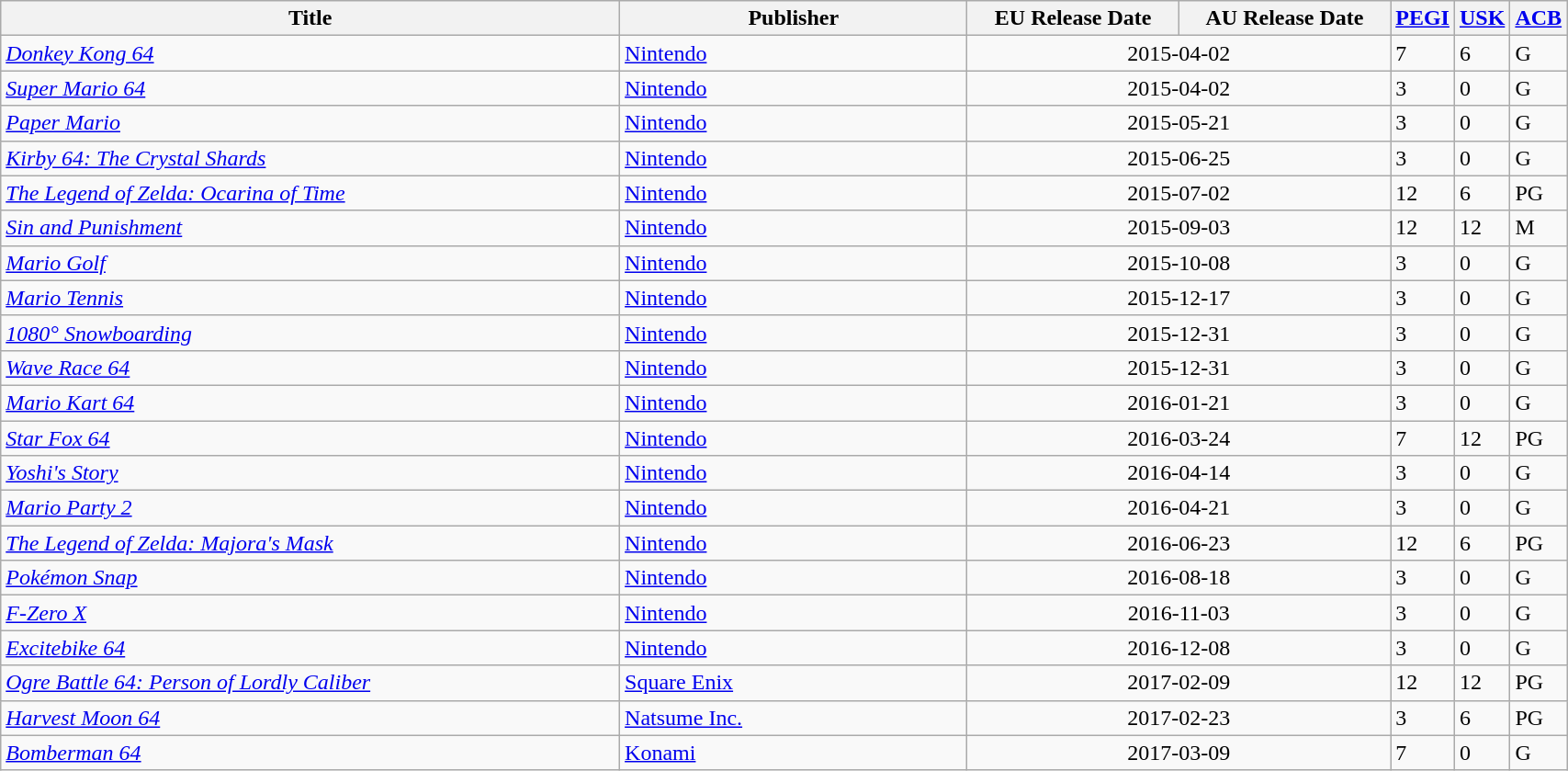<table class="wikitable sortable" style="width:90%">
<tr>
<th width="45%">Title</th>
<th width="25%">Publisher</th>
<th width="15%">EU Release Date</th>
<th width="15%">AU Release Date</th>
<th width="5%"><a href='#'>PEGI</a></th>
<th width="5%"><a href='#'>USK</a></th>
<th width="5%"><a href='#'>ACB</a></th>
</tr>
<tr>
<td><em><a href='#'>Donkey Kong 64</a></em></td>
<td><a href='#'>Nintendo</a></td>
<td colspan="2" align="center">2015-04-02</td>
<td>7</td>
<td>6</td>
<td>G</td>
</tr>
<tr>
<td><em><a href='#'>Super Mario 64</a></em></td>
<td><a href='#'>Nintendo</a></td>
<td colspan="2" align="center">2015-04-02</td>
<td>3</td>
<td>0</td>
<td>G</td>
</tr>
<tr>
<td><em><a href='#'>Paper Mario</a></em></td>
<td><a href='#'>Nintendo</a></td>
<td colspan="2" align="center">2015-05-21</td>
<td>3</td>
<td>0</td>
<td>G</td>
</tr>
<tr>
<td><em><a href='#'>Kirby 64: The Crystal Shards</a></em></td>
<td><a href='#'>Nintendo</a></td>
<td colspan="2" align="center">2015-06-25</td>
<td>3</td>
<td>0</td>
<td>G</td>
</tr>
<tr>
<td><em><a href='#'>The Legend of Zelda: Ocarina of Time</a></em></td>
<td><a href='#'>Nintendo</a></td>
<td colspan="2" align="center ">2015-07-02</td>
<td>12</td>
<td>6</td>
<td>PG</td>
</tr>
<tr>
<td><em><a href='#'>Sin and Punishment</a></em></td>
<td><a href='#'>Nintendo</a></td>
<td colspan="2" align="center">2015-09-03</td>
<td>12</td>
<td>12</td>
<td>M</td>
</tr>
<tr>
<td><em><a href='#'>Mario Golf</a></em></td>
<td><a href='#'>Nintendo</a></td>
<td colspan="2" align="center">2015-10-08</td>
<td>3</td>
<td>0</td>
<td>G</td>
</tr>
<tr>
<td><em><a href='#'>Mario Tennis</a></em></td>
<td><a href='#'>Nintendo</a></td>
<td colspan="2" align="center">2015-12-17</td>
<td>3</td>
<td>0</td>
<td>G</td>
</tr>
<tr>
<td><em><a href='#'>1080° Snowboarding</a></em></td>
<td><a href='#'>Nintendo</a></td>
<td colspan="2" align="center">2015-12-31</td>
<td>3</td>
<td>0</td>
<td>G</td>
</tr>
<tr>
<td><em><a href='#'>Wave Race 64</a></em></td>
<td><a href='#'>Nintendo</a></td>
<td colspan="2" align="center">2015-12-31</td>
<td>3</td>
<td>0</td>
<td>G</td>
</tr>
<tr>
<td><em><a href='#'>Mario Kart 64</a></em></td>
<td><a href='#'>Nintendo</a></td>
<td colspan="2" align="center">2016-01-21</td>
<td>3</td>
<td>0</td>
<td>G</td>
</tr>
<tr>
<td><em><a href='#'>Star Fox 64</a></em></td>
<td><a href='#'>Nintendo</a></td>
<td colspan="2" align="center">2016-03-24</td>
<td>7</td>
<td>12</td>
<td>PG</td>
</tr>
<tr>
<td><em><a href='#'>Yoshi's Story</a></em></td>
<td><a href='#'>Nintendo</a></td>
<td colspan="2" align="center">2016-04-14</td>
<td>3</td>
<td>0</td>
<td>G</td>
</tr>
<tr>
<td><em><a href='#'>Mario Party 2</a></em></td>
<td><a href='#'>Nintendo</a></td>
<td colspan="2" align="center">2016-04-21</td>
<td>3</td>
<td>0</td>
<td>G</td>
</tr>
<tr>
<td><em><a href='#'>The Legend of Zelda: Majora's Mask</a></em></td>
<td><a href='#'>Nintendo</a></td>
<td colspan="2" align="center ">2016-06-23</td>
<td>12</td>
<td>6</td>
<td>PG</td>
</tr>
<tr>
<td><em><a href='#'>Pokémon Snap</a></em></td>
<td><a href='#'>Nintendo</a></td>
<td colspan="2" align="center">2016-08-18</td>
<td>3</td>
<td>0</td>
<td>G</td>
</tr>
<tr>
<td><em><a href='#'>F-Zero X</a></em></td>
<td><a href='#'>Nintendo</a></td>
<td colspan="2" align="center">2016-11-03</td>
<td>3</td>
<td>0</td>
<td>G</td>
</tr>
<tr>
<td><em><a href='#'>Excitebike 64</a></em></td>
<td><a href='#'>Nintendo</a></td>
<td colspan="2" align="center">2016-12-08</td>
<td>3</td>
<td>0</td>
<td>G</td>
</tr>
<tr>
<td><em><a href='#'>Ogre Battle 64: Person of Lordly Caliber</a></em></td>
<td><a href='#'>Square Enix</a></td>
<td colspan="2" align="center">2017-02-09</td>
<td>12</td>
<td>12</td>
<td>PG</td>
</tr>
<tr>
<td><em><a href='#'>Harvest Moon 64</a></em></td>
<td><a href='#'>Natsume Inc.</a></td>
<td colspan="2" align="center">2017-02-23</td>
<td>3</td>
<td>6</td>
<td>PG</td>
</tr>
<tr>
<td><em><a href='#'>Bomberman 64</a></em></td>
<td><a href='#'>Konami</a></td>
<td colspan="2" align="center">2017-03-09</td>
<td>7</td>
<td>0</td>
<td>G</td>
</tr>
</table>
